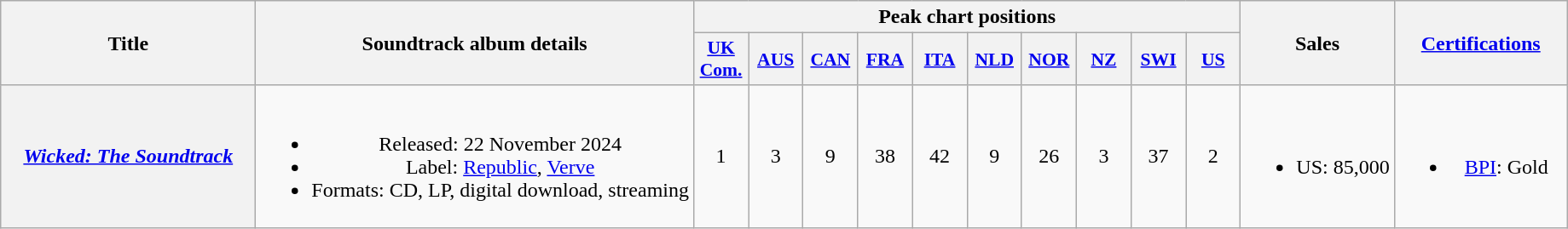<table class="wikitable plainrowheaders" style="text-align:center;">
<tr>
<th scope="col" style="width:12em;" rowspan="2">Title</th>
<th scope="col" rowspan="2">Soundtrack album details</th>
<th scope="col" colspan="10">Peak chart positions</th>
<th scope="col" rowspan="2">Sales</th>
<th scope="col" rowspan="2" style="width:8em;"><a href='#'>Certifications</a></th>
</tr>
<tr>
<th scope="col" style="width:2.5em;font-size:90%;"><a href='#'>UK Com.</a><br></th>
<th scope="col" style="width:2.5em;font-size:90%;"><a href='#'>AUS</a><br></th>
<th scope="col" style="width:2.5em;font-size:90%;"><a href='#'>CAN</a><br></th>
<th scope="col" style="width:2.5em;font-size:90%;"><a href='#'>FRA</a><br></th>
<th scope="col" style="width:2.5em;font-size:90%;"><a href='#'>ITA</a><br></th>
<th scope="col" style="width:2.5em;font-size:90%;"><a href='#'>NLD</a><br></th>
<th scope="col" style="width:2.5em;font-size:90%;"><a href='#'>NOR</a><br></th>
<th scope="col" style="width:2.5em;font-size:90%;"><a href='#'>NZ</a><br></th>
<th scope="col" style="width:2.5em;font-size:90%;"><a href='#'>SWI</a><br></th>
<th scope="col" style="width:2.5em;font-size:90%;"><a href='#'>US</a><br></th>
</tr>
<tr>
<th scope="row"><em><a href='#'>Wicked: The Soundtrack</a></em><br></th>
<td><br><ul><li>Released: 22 November 2024</li><li>Label: <a href='#'>Republic</a>, <a href='#'>Verve</a></li><li>Formats: CD, LP, digital download, streaming</li></ul></td>
<td>1</td>
<td>3</td>
<td>9</td>
<td>38</td>
<td>42</td>
<td>9</td>
<td>26</td>
<td>3</td>
<td>37</td>
<td>2</td>
<td><br><ul><li>US: 85,000</li></ul></td>
<td><br><ul><li><a href='#'>BPI</a>: Gold</li></ul></td>
</tr>
</table>
